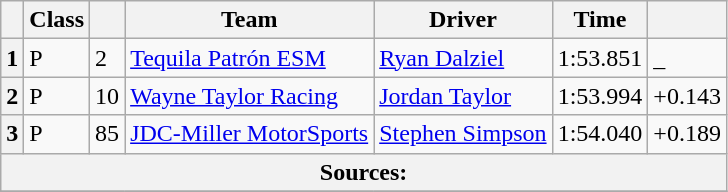<table class="wikitable">
<tr>
<th scope="col"></th>
<th scope="col">Class</th>
<th scope="col"></th>
<th scope="col">Team</th>
<th scope="col">Driver</th>
<th scope="col">Time</th>
<th scope="col"></th>
</tr>
<tr>
<th scope="row">1</th>
<td>P</td>
<td>2</td>
<td><a href='#'>Tequila Patrón ESM</a></td>
<td><a href='#'>Ryan Dalziel</a></td>
<td>1:53.851</td>
<td>_</td>
</tr>
<tr>
<th scope="row">2</th>
<td>P</td>
<td>10</td>
<td><a href='#'>Wayne Taylor Racing</a></td>
<td><a href='#'>Jordan Taylor</a></td>
<td>1:53.994</td>
<td>+0.143</td>
</tr>
<tr>
<th scope="row">3</th>
<td>P</td>
<td>85</td>
<td><a href='#'>JDC-Miller MotorSports</a></td>
<td><a href='#'>Stephen Simpson</a></td>
<td>1:54.040</td>
<td>+0.189</td>
</tr>
<tr>
<th colspan="7">Sources:</th>
</tr>
<tr>
</tr>
</table>
